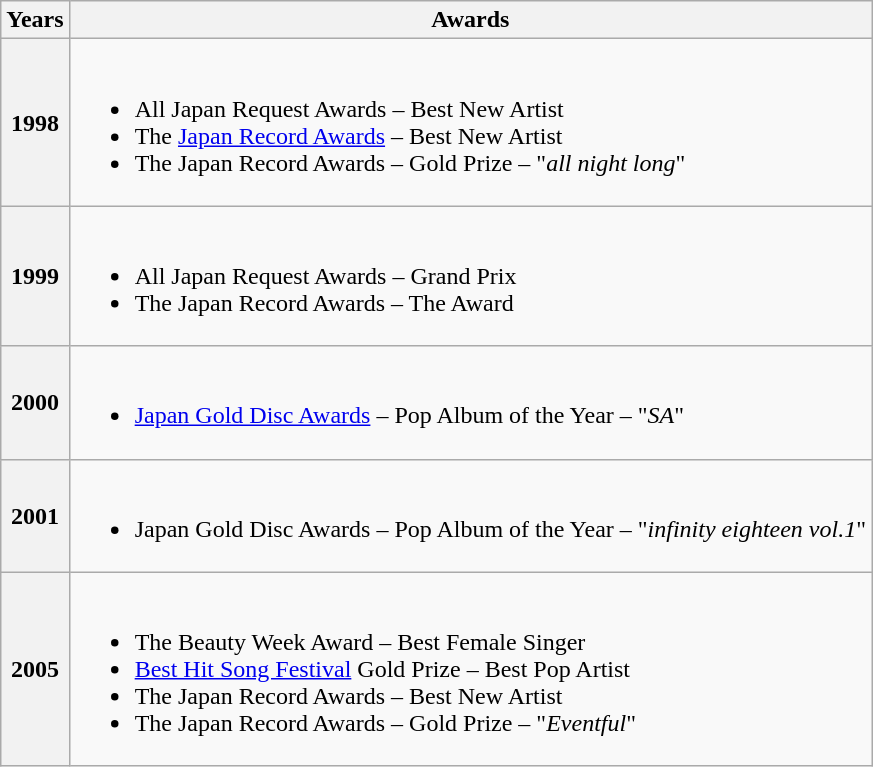<table class="wikitable">
<tr>
<th>Years</th>
<th>Awards</th>
</tr>
<tr>
<th>1998</th>
<td><br><ul><li>All Japan Request Awards – Best New Artist</li><li>The <a href='#'>Japan Record Awards</a> – Best New Artist</li><li>The Japan Record Awards – Gold Prize – "<em>all night long</em>"</li></ul></td>
</tr>
<tr>
<th>1999</th>
<td><br><ul><li>All Japan Request Awards – Grand Prix</li><li>The Japan Record Awards – The Award</li></ul></td>
</tr>
<tr>
<th>2000</th>
<td><br><ul><li><a href='#'>Japan Gold Disc Awards</a> – Pop Album of the Year – "<em>SA</em>"</li></ul></td>
</tr>
<tr>
<th>2001</th>
<td><br><ul><li>Japan Gold Disc Awards – Pop Album of the Year – "<em>infinity eighteen vol.1</em>"</li></ul></td>
</tr>
<tr>
<th>2005</th>
<td><br><ul><li>The Beauty Week Award – Best Female Singer</li><li><a href='#'>Best Hit Song Festival</a> Gold Prize – Best Pop Artist</li><li>The Japan Record Awards – Best New Artist</li><li>The Japan Record Awards – Gold Prize – "<em>Eventful</em>"</li></ul></td>
</tr>
</table>
